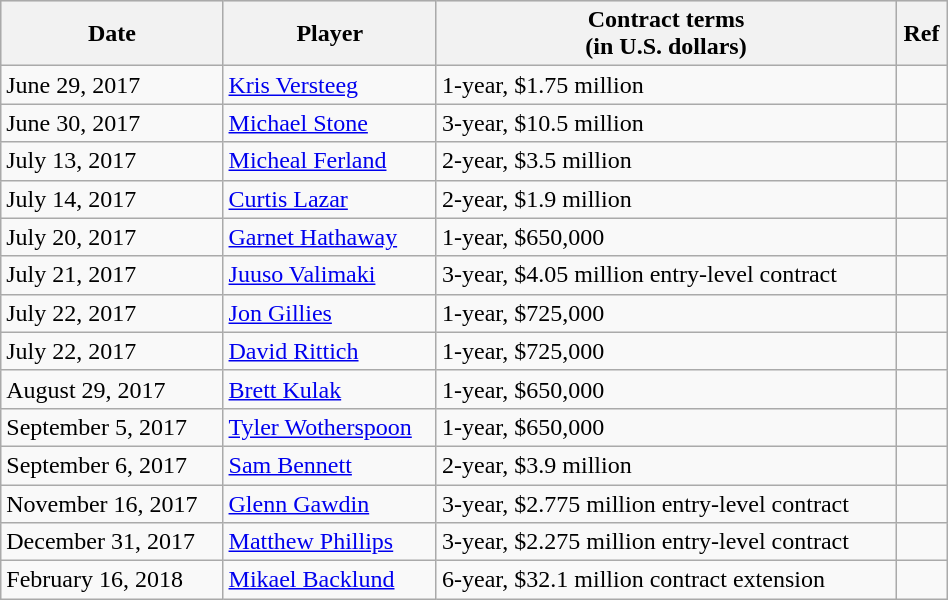<table class="wikitable" style="width:50%;">
<tr style="background:#ddd; text-align:center;">
<th>Date</th>
<th>Player</th>
<th>Contract terms<br>(in U.S. dollars)</th>
<th>Ref</th>
</tr>
<tr>
<td>June 29, 2017</td>
<td><a href='#'>Kris Versteeg</a></td>
<td>1-year, $1.75 million</td>
<td></td>
</tr>
<tr>
<td>June 30, 2017</td>
<td><a href='#'>Michael Stone</a></td>
<td>3-year, $10.5 million</td>
<td></td>
</tr>
<tr>
<td>July 13, 2017</td>
<td><a href='#'>Micheal Ferland</a></td>
<td>2-year, $3.5 million</td>
<td></td>
</tr>
<tr>
<td>July 14, 2017</td>
<td><a href='#'>Curtis Lazar</a></td>
<td>2-year, $1.9 million</td>
<td></td>
</tr>
<tr>
<td>July 20, 2017</td>
<td><a href='#'>Garnet Hathaway</a></td>
<td>1-year, $650,000</td>
<td></td>
</tr>
<tr>
<td>July 21, 2017</td>
<td><a href='#'>Juuso Valimaki</a></td>
<td>3-year, $4.05 million entry-level contract</td>
<td></td>
</tr>
<tr>
<td>July 22, 2017</td>
<td><a href='#'>Jon Gillies</a></td>
<td>1-year, $725,000</td>
<td></td>
</tr>
<tr>
<td>July 22, 2017</td>
<td><a href='#'>David Rittich</a></td>
<td>1-year, $725,000</td>
<td></td>
</tr>
<tr>
<td>August 29, 2017</td>
<td><a href='#'>Brett Kulak</a></td>
<td>1-year, $650,000</td>
<td></td>
</tr>
<tr>
<td>September 5, 2017</td>
<td><a href='#'>Tyler Wotherspoon</a></td>
<td>1-year, $650,000</td>
<td></td>
</tr>
<tr>
<td>September 6, 2017</td>
<td><a href='#'>Sam Bennett</a></td>
<td>2-year, $3.9 million</td>
<td></td>
</tr>
<tr>
<td>November 16, 2017</td>
<td><a href='#'>Glenn Gawdin</a></td>
<td>3-year, $2.775 million entry-level contract</td>
<td></td>
</tr>
<tr>
<td>December 31, 2017</td>
<td><a href='#'>Matthew Phillips</a></td>
<td>3-year, $2.275 million entry-level contract</td>
<td></td>
</tr>
<tr>
<td>February 16, 2018</td>
<td><a href='#'>Mikael Backlund</a></td>
<td>6-year, $32.1 million contract extension</td>
<td></td>
</tr>
</table>
